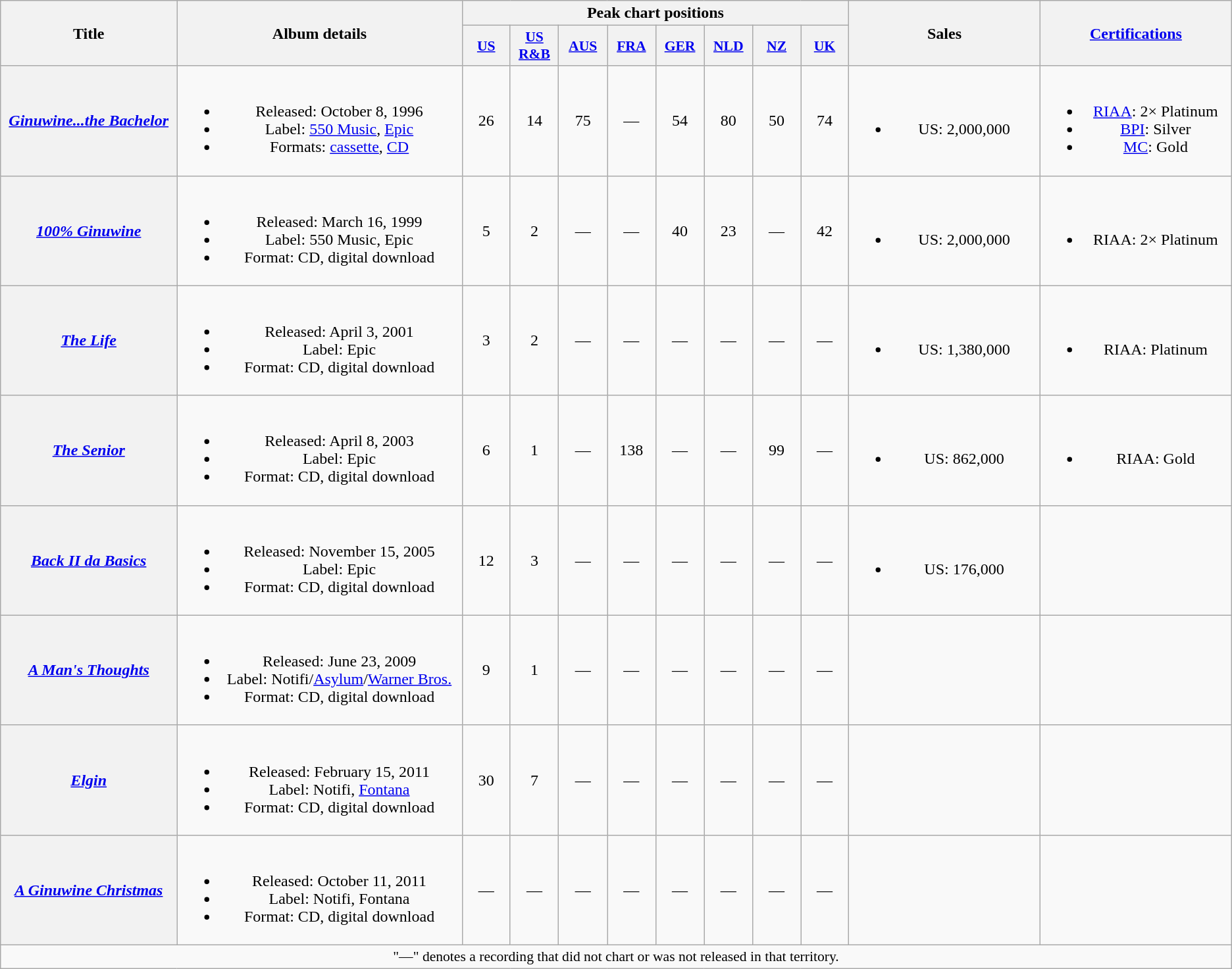<table class="wikitable plainrowheaders" style="text-align:center;" border="1">
<tr>
<th scope="col" rowspan="2" style="width:11em;">Title</th>
<th scope="col" rowspan="2" style="width:18em;">Album details</th>
<th scope="col" colspan="8">Peak chart positions</th>
<th scope="col" rowspan="2" style="width:12em;">Sales</th>
<th scope="col" rowspan="2" style="width:12em;"><a href='#'>Certifications</a></th>
</tr>
<tr>
<th scope="col" style="width:3em;font-size:90%;"><a href='#'>US</a><br></th>
<th scope="col" style="width:3em;font-size:90%;"><a href='#'>US R&B</a><br></th>
<th scope="col" style="width:3em;font-size:90%;"><a href='#'>AUS</a><br></th>
<th scope="col" style="width:3em;font-size:90%;"><a href='#'>FRA</a><br></th>
<th scope="col" style="width:3em;font-size:90%;"><a href='#'>GER</a><br></th>
<th scope="col" style="width:3em;font-size:90%;"><a href='#'>NLD</a><br></th>
<th scope="col" style="width:3em;font-size:90%;"><a href='#'>NZ</a><br></th>
<th scope="col" style="width:3em;font-size:90%;"><a href='#'>UK</a> <br></th>
</tr>
<tr>
<th scope="row"><em><a href='#'>Ginuwine...the Bachelor</a></em></th>
<td><br><ul><li>Released: October 8, 1996</li><li>Label: <a href='#'>550 Music</a>, <a href='#'>Epic</a></li><li>Formats: <a href='#'>cassette</a>, <a href='#'>CD</a></li></ul></td>
<td>26</td>
<td>14</td>
<td>75</td>
<td>—</td>
<td>54</td>
<td>80</td>
<td>50</td>
<td>74</td>
<td><br><ul><li>US: 2,000,000</li></ul></td>
<td><br><ul><li><a href='#'>RIAA</a>: 2× Platinum</li><li><a href='#'>BPI</a>: Silver</li><li><a href='#'>MC</a>: Gold</li></ul></td>
</tr>
<tr>
<th scope="row"><em><a href='#'>100% Ginuwine</a></em></th>
<td><br><ul><li>Released: March 16, 1999</li><li>Label: 550 Music, Epic</li><li>Format: CD, digital download</li></ul></td>
<td>5</td>
<td>2</td>
<td>—</td>
<td>—</td>
<td>40</td>
<td>23</td>
<td>—</td>
<td>42</td>
<td><br><ul><li>US: 2,000,000</li></ul></td>
<td><br><ul><li>RIAA: 2× Platinum</li></ul></td>
</tr>
<tr>
<th scope="row"><em><a href='#'>The Life</a></em></th>
<td><br><ul><li>Released: April 3, 2001</li><li>Label: Epic</li><li>Format: CD, digital download</li></ul></td>
<td>3</td>
<td>2</td>
<td>—</td>
<td>—</td>
<td>—</td>
<td>—</td>
<td>—</td>
<td>—</td>
<td><br><ul><li>US: 1,380,000</li></ul></td>
<td><br><ul><li>RIAA: Platinum</li></ul></td>
</tr>
<tr>
<th scope="row"><em><a href='#'>The Senior</a></em></th>
<td><br><ul><li>Released: April 8, 2003</li><li>Label: Epic</li><li>Format: CD, digital download</li></ul></td>
<td>6</td>
<td>1</td>
<td>—</td>
<td>138</td>
<td>—</td>
<td>—</td>
<td>99</td>
<td>—</td>
<td><br><ul><li>US: 862,000</li></ul></td>
<td><br><ul><li>RIAA: Gold</li></ul></td>
</tr>
<tr>
<th scope="row"><em><a href='#'>Back II da Basics</a></em></th>
<td><br><ul><li>Released: November 15, 2005</li><li>Label: Epic</li><li>Format: CD, digital download</li></ul></td>
<td>12</td>
<td>3</td>
<td>—</td>
<td>—</td>
<td>—</td>
<td>—</td>
<td>—</td>
<td>—</td>
<td><br><ul><li>US: 176,000</li></ul></td>
<td></td>
</tr>
<tr>
<th scope="row"><em><a href='#'>A Man's Thoughts</a></em></th>
<td><br><ul><li>Released: June 23, 2009</li><li>Label: Notifi/<a href='#'>Asylum</a>/<a href='#'>Warner Bros.</a></li><li>Format: CD, digital download</li></ul></td>
<td>9</td>
<td>1</td>
<td>—</td>
<td>—</td>
<td>—</td>
<td>—</td>
<td>—</td>
<td>—</td>
<td></td>
<td></td>
</tr>
<tr>
<th scope="row"><em><a href='#'>Elgin</a></em></th>
<td><br><ul><li>Released: February 15, 2011</li><li>Label: Notifi, <a href='#'>Fontana</a></li><li>Format: CD, digital download</li></ul></td>
<td>30</td>
<td>7</td>
<td>—</td>
<td>—</td>
<td>—</td>
<td>—</td>
<td>—</td>
<td>—</td>
<td></td>
<td></td>
</tr>
<tr>
<th scope="row"><em><a href='#'>A Ginuwine Christmas</a></em></th>
<td><br><ul><li>Released: October 11, 2011</li><li>Label: Notifi, Fontana</li><li>Format: CD, digital download</li></ul></td>
<td>—</td>
<td>—</td>
<td>—</td>
<td>—</td>
<td>—</td>
<td>—</td>
<td>—</td>
<td>—</td>
<td></td>
<td></td>
</tr>
<tr>
<td colspan="14" style="font-size:90%">"—" denotes a recording that did not chart or was not released in that territory.</td>
</tr>
</table>
